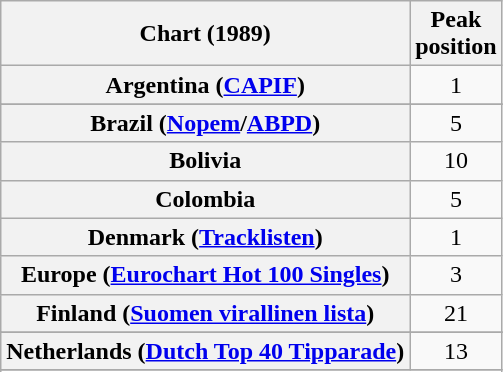<table class="wikitable sortable plainrowheaders" style="text-align:center">
<tr>
<th scope="col">Chart (1989)</th>
<th scope="col">Peak<br>position</th>
</tr>
<tr>
<th scope="row">Argentina (<a href='#'>CAPIF</a>)</th>
<td>1</td>
</tr>
<tr>
</tr>
<tr>
</tr>
<tr>
<th scope="row">Brazil (<a href='#'>Nopem</a>/<a href='#'>ABPD</a>)</th>
<td>5</td>
</tr>
<tr>
<th scope="row">Bolivia</th>
<td>10</td>
</tr>
<tr>
<th scope="row">Colombia</th>
<td>5</td>
</tr>
<tr>
<th scope="row">Denmark (<a href='#'>Tracklisten</a>)</th>
<td>1</td>
</tr>
<tr>
<th scope="row">Europe (<a href='#'>Eurochart Hot 100 Singles</a>)</th>
<td>3</td>
</tr>
<tr>
<th scope="row">Finland (<a href='#'>Suomen virallinen lista</a>)</th>
<td>21</td>
</tr>
<tr>
</tr>
<tr>
<th scope="row">Netherlands (<a href='#'>Dutch Top 40 Tipparade</a>)</th>
<td>13</td>
</tr>
<tr>
</tr>
<tr>
</tr>
<tr>
</tr>
<tr>
</tr>
<tr>
</tr>
<tr>
</tr>
</table>
